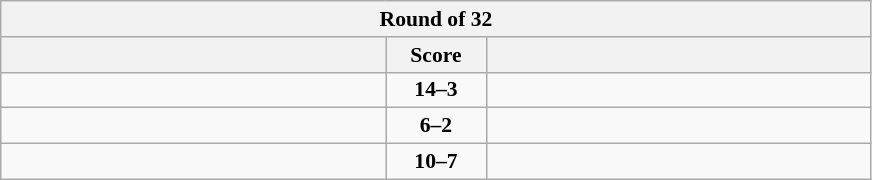<table class="wikitable" style="text-align: center; font-size:90% ">
<tr>
<th colspan=3>Round of 32</th>
</tr>
<tr>
<th align="right" width="250"></th>
<th width="60">Score</th>
<th align="left" width="250"></th>
</tr>
<tr>
<td align=left><strong></strong></td>
<td align=center><strong>14–3</strong></td>
<td align=left></td>
</tr>
<tr>
<td align=left><strong></strong></td>
<td align=center><strong>6–2</strong></td>
<td align=left></td>
</tr>
<tr>
<td align=left><strong></strong></td>
<td align=center><strong>10–7</strong></td>
<td align=left></td>
</tr>
</table>
